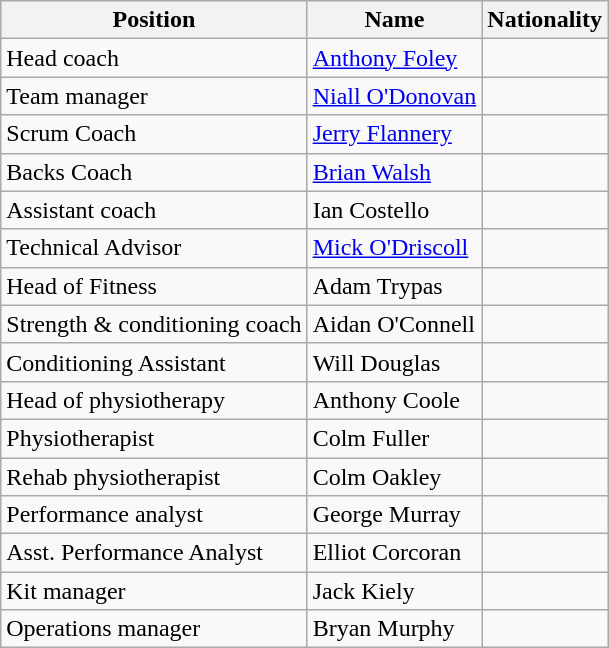<table class="wikitable">
<tr>
<th>Position</th>
<th>Name</th>
<th>Nationality</th>
</tr>
<tr>
<td>Head coach</td>
<td><a href='#'>Anthony Foley</a></td>
<td></td>
</tr>
<tr>
<td>Team manager</td>
<td><a href='#'>Niall O'Donovan</a></td>
<td></td>
</tr>
<tr>
<td>Scrum Coach</td>
<td><a href='#'>Jerry Flannery</a></td>
<td></td>
</tr>
<tr>
<td>Backs Coach</td>
<td><a href='#'>Brian Walsh</a></td>
<td></td>
</tr>
<tr>
<td>Assistant coach</td>
<td>Ian Costello</td>
<td></td>
</tr>
<tr>
<td>Technical Advisor</td>
<td><a href='#'>Mick O'Driscoll</a></td>
<td></td>
</tr>
<tr>
<td>Head of Fitness</td>
<td>Adam Trypas</td>
<td></td>
</tr>
<tr>
<td>Strength & conditioning coach</td>
<td>Aidan O'Connell</td>
<td></td>
</tr>
<tr>
<td>Conditioning Assistant</td>
<td>Will Douglas</td>
<td></td>
</tr>
<tr>
<td>Head of physiotherapy</td>
<td>Anthony Coole</td>
<td></td>
</tr>
<tr>
<td>Physiotherapist</td>
<td>Colm Fuller</td>
<td></td>
</tr>
<tr>
<td>Rehab physiotherapist</td>
<td>Colm Oakley</td>
<td></td>
</tr>
<tr>
<td>Performance analyst</td>
<td>George Murray</td>
<td></td>
</tr>
<tr>
<td>Asst. Performance Analyst</td>
<td>Elliot Corcoran</td>
<td></td>
</tr>
<tr>
<td>Kit manager</td>
<td>Jack Kiely</td>
<td></td>
</tr>
<tr>
<td>Operations manager</td>
<td>Bryan Murphy</td>
<td></td>
</tr>
</table>
